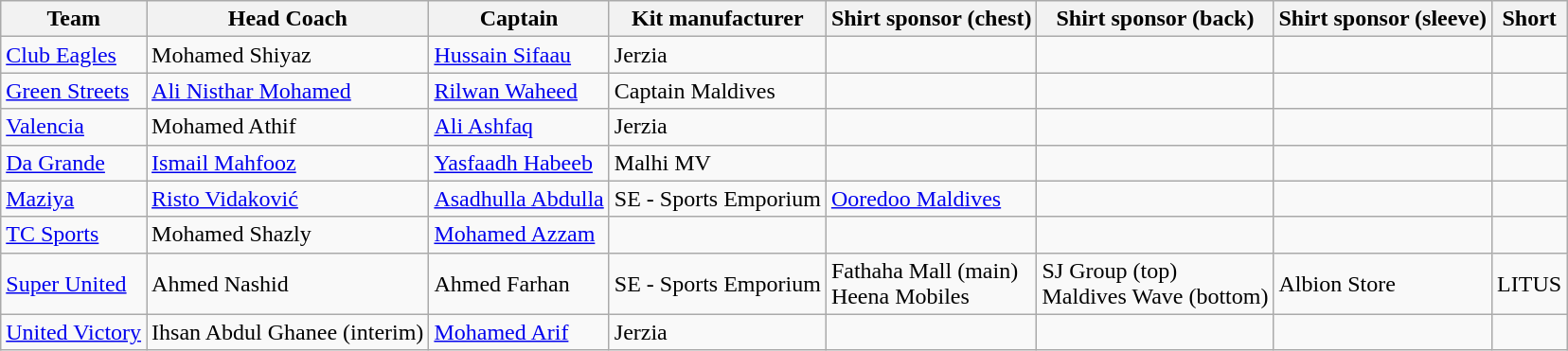<table class="wikitable sortable" style="text-align: left;">
<tr>
<th>Team</th>
<th>Head Coach</th>
<th>Captain</th>
<th>Kit manufacturer</th>
<th>Shirt sponsor (chest)</th>
<th>Shirt sponsor (back)</th>
<th>Shirt sponsor (sleeve)</th>
<th>Short</th>
</tr>
<tr>
<td><a href='#'>Club Eagles</a></td>
<td> Mohamed Shiyaz</td>
<td> <a href='#'>Hussain Sifaau</a></td>
<td>Jerzia</td>
<td></td>
<td></td>
<td></td>
<td></td>
</tr>
<tr>
<td><a href='#'>Green Streets</a></td>
<td> <a href='#'>Ali Nisthar Mohamed</a></td>
<td> <a href='#'>Rilwan Waheed</a></td>
<td>Captain Maldives</td>
<td></td>
<td></td>
<td></td>
<td></td>
</tr>
<tr>
<td><a href='#'>Valencia</a></td>
<td> Mohamed Athif</td>
<td> <a href='#'>Ali Ashfaq</a></td>
<td>Jerzia</td>
<td></td>
<td></td>
<td></td>
<td></td>
</tr>
<tr>
<td><a href='#'>Da Grande</a></td>
<td> <a href='#'>Ismail Mahfooz</a></td>
<td> <a href='#'>Yasfaadh Habeeb</a></td>
<td>Malhi MV</td>
<td></td>
<td></td>
<td></td>
<td></td>
</tr>
<tr>
<td><a href='#'>Maziya</a></td>
<td> <a href='#'>Risto Vidaković</a></td>
<td> <a href='#'>Asadhulla Abdulla</a></td>
<td>SE - Sports Emporium</td>
<td><a href='#'>Ooredoo Maldives</a></td>
<td></td>
<td></td>
<td></td>
</tr>
<tr>
<td><a href='#'>TC Sports</a></td>
<td> Mohamed Shazly</td>
<td> <a href='#'>Mohamed Azzam</a></td>
<td></td>
<td></td>
<td></td>
<td></td>
<td></td>
</tr>
<tr>
<td><a href='#'>Super United</a></td>
<td> Ahmed Nashid</td>
<td> Ahmed Farhan</td>
<td>SE - Sports Emporium</td>
<td>Fathaha Mall (main)<br>Heena Mobiles</td>
<td>SJ Group (top)<br>Maldives Wave (bottom)</td>
<td>Albion Store</td>
<td>LITUS</td>
</tr>
<tr>
<td><a href='#'>United Victory</a></td>
<td> Ihsan Abdul Ghanee (interim)</td>
<td> <a href='#'>Mohamed Arif</a></td>
<td>Jerzia</td>
<td></td>
<td></td>
<td></td>
<td></td>
</tr>
</table>
